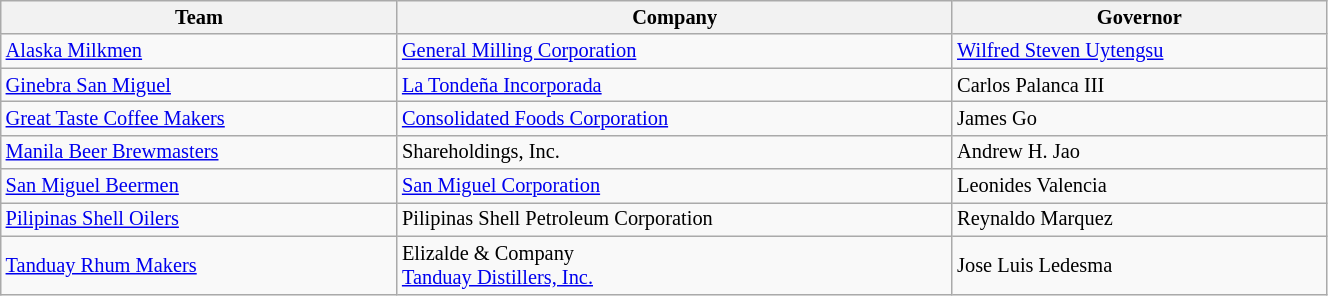<table class="wikitable sortable" style="font-size:85%; width:70%">
<tr>
<th>Team</th>
<th>Company</th>
<th>Governor</th>
</tr>
<tr>
<td><a href='#'>Alaska Milkmen</a></td>
<td><a href='#'>General Milling Corporation</a></td>
<td><a href='#'>Wilfred Steven Uytengsu</a></td>
</tr>
<tr>
<td><a href='#'>Ginebra San Miguel</a></td>
<td><a href='#'>La Tondeña Incorporada</a></td>
<td>Carlos Palanca III</td>
</tr>
<tr>
<td><a href='#'>Great Taste Coffee Makers</a></td>
<td><a href='#'>Consolidated Foods Corporation</a></td>
<td>James Go</td>
</tr>
<tr>
<td><a href='#'>Manila Beer Brewmasters</a></td>
<td>Shareholdings, Inc.</td>
<td>Andrew H. Jao</td>
</tr>
<tr>
<td><a href='#'>San Miguel Beermen</a></td>
<td><a href='#'>San Miguel Corporation</a></td>
<td>Leonides Valencia</td>
</tr>
<tr>
<td><a href='#'>Pilipinas Shell Oilers</a></td>
<td>Pilipinas Shell Petroleum Corporation</td>
<td>Reynaldo Marquez</td>
</tr>
<tr>
<td><a href='#'>Tanduay Rhum Makers</a></td>
<td>Elizalde & Company <br> <a href='#'>Tanduay Distillers, Inc.</a></td>
<td>Jose Luis Ledesma</td>
</tr>
</table>
